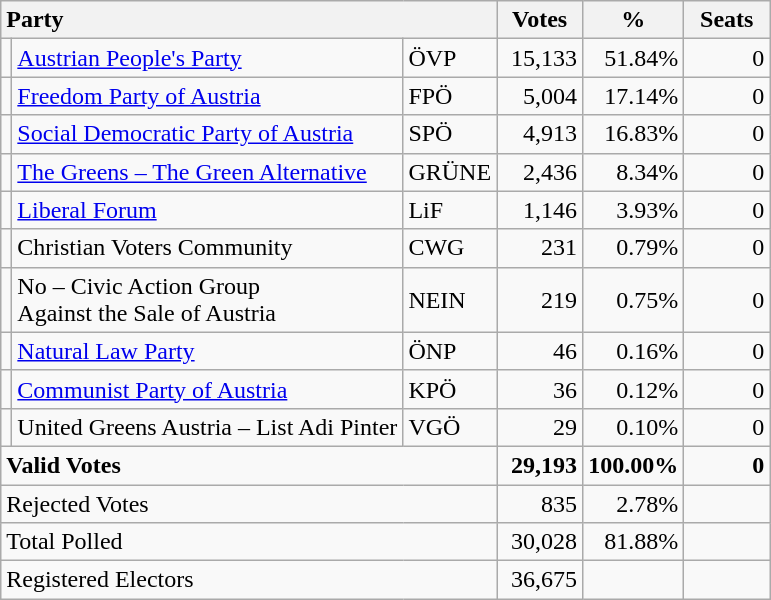<table class="wikitable" border="1" style="text-align:right;">
<tr>
<th style="text-align:left;" colspan=3>Party</th>
<th align=center width="50">Votes</th>
<th align=center width="50">%</th>
<th align=center width="50">Seats</th>
</tr>
<tr>
<td></td>
<td align=left><a href='#'>Austrian People's Party</a></td>
<td align=left>ÖVP</td>
<td>15,133</td>
<td>51.84%</td>
<td>0</td>
</tr>
<tr>
<td></td>
<td align=left><a href='#'>Freedom Party of Austria</a></td>
<td align=left>FPÖ</td>
<td>5,004</td>
<td>17.14%</td>
<td>0</td>
</tr>
<tr>
<td></td>
<td align=left><a href='#'>Social Democratic Party of Austria</a></td>
<td align=left>SPÖ</td>
<td>4,913</td>
<td>16.83%</td>
<td>0</td>
</tr>
<tr>
<td></td>
<td align=left style="white-space: nowrap;"><a href='#'>The Greens – The Green Alternative</a></td>
<td align=left>GRÜNE</td>
<td>2,436</td>
<td>8.34%</td>
<td>0</td>
</tr>
<tr>
<td></td>
<td align=left><a href='#'>Liberal Forum</a></td>
<td align=left>LiF</td>
<td>1,146</td>
<td>3.93%</td>
<td>0</td>
</tr>
<tr>
<td></td>
<td align=left>Christian Voters Community</td>
<td align=left>CWG</td>
<td>231</td>
<td>0.79%</td>
<td>0</td>
</tr>
<tr>
<td></td>
<td align=left>No – Civic Action Group<br>Against the Sale of Austria</td>
<td align=left>NEIN</td>
<td>219</td>
<td>0.75%</td>
<td>0</td>
</tr>
<tr>
<td></td>
<td align=left><a href='#'>Natural Law Party</a></td>
<td align=left>ÖNP</td>
<td>46</td>
<td>0.16%</td>
<td>0</td>
</tr>
<tr>
<td></td>
<td align=left><a href='#'>Communist Party of Austria</a></td>
<td align=left>KPÖ</td>
<td>36</td>
<td>0.12%</td>
<td>0</td>
</tr>
<tr>
<td></td>
<td align=left>United Greens Austria – List Adi Pinter</td>
<td align=left>VGÖ</td>
<td>29</td>
<td>0.10%</td>
<td>0</td>
</tr>
<tr style="font-weight:bold">
<td align=left colspan=3>Valid Votes</td>
<td>29,193</td>
<td>100.00%</td>
<td>0</td>
</tr>
<tr>
<td align=left colspan=3>Rejected Votes</td>
<td>835</td>
<td>2.78%</td>
<td></td>
</tr>
<tr>
<td align=left colspan=3>Total Polled</td>
<td>30,028</td>
<td>81.88%</td>
<td></td>
</tr>
<tr>
<td align=left colspan=3>Registered Electors</td>
<td>36,675</td>
<td></td>
<td></td>
</tr>
</table>
